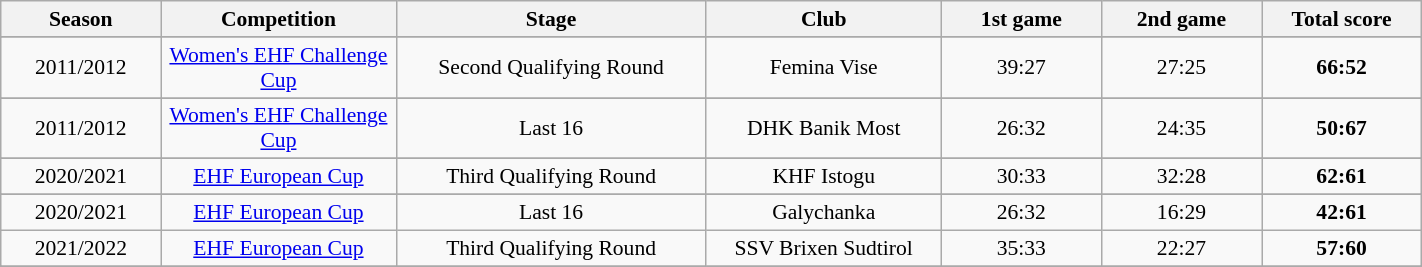<table class="wikitable" style="text-align: center; font-size:90%">
<tr>
<th style="background:; color:black" align=center width=100>Season</th>
<th style="background:; color:black" align=center width=150>Competition</th>
<th style="background:; color:black" align=center width=200>Stage</th>
<th style="background:; color:black" align=center width=150>Club</th>
<th style="background:; color:black" align=center width=100>1st game</th>
<th style="background:; color:black" align=center width=100>2nd game</th>
<th style="background:; color:black" align=center width=100>Total score</th>
</tr>
<tr>
</tr>
<tr>
<td>2011/2012</td>
<td><a href='#'>Women's EHF Challenge Cup</a></td>
<td>Second Qualifying Round</td>
<td> Femina Vise</td>
<td>39:27</td>
<td>27:25</td>
<td><strong>66:52</strong></td>
</tr>
<tr>
</tr>
<tr>
<td>2011/2012</td>
<td><a href='#'>Women's EHF Challenge Cup</a></td>
<td>Last 16</td>
<td> DHK Banik Most</td>
<td>26:32</td>
<td>24:35</td>
<td><strong>50:67</strong></td>
</tr>
<tr>
</tr>
<tr>
<td>2020/2021</td>
<td><a href='#'> EHF European Cup</a></td>
<td>Third Qualifying Round</td>
<td> KHF Istogu</td>
<td>30:33</td>
<td>32:28</td>
<td><strong>62:61</strong></td>
</tr>
<tr>
</tr>
<tr>
<td>2020/2021</td>
<td><a href='#'> EHF European Cup</a></td>
<td>Last 16</td>
<td> Galychanka</td>
<td>26:32</td>
<td>16:29</td>
<td><strong>42:61</strong></td>
</tr>
<tr>
<td>2021/2022</td>
<td><a href='#'> EHF European Cup</a></td>
<td>Third Qualifying Round</td>
<td> SSV Brixen Sudtirol</td>
<td>35:33</td>
<td>22:27</td>
<td><strong>57:60</strong></td>
</tr>
<tr>
</tr>
<tr>
</tr>
<tr>
</tr>
</table>
